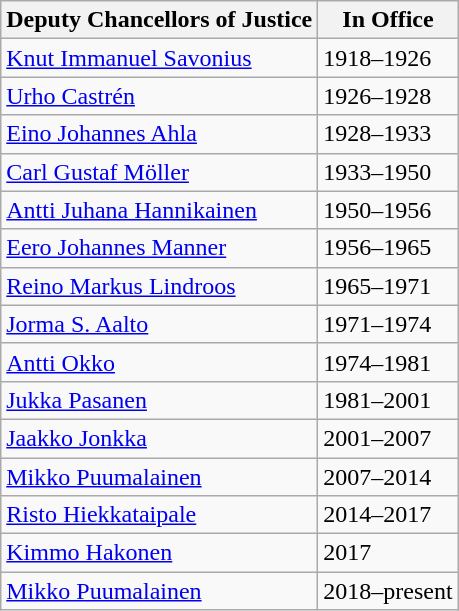<table class="wikitable sortable">
<tr>
<th>Deputy Chancellors of Justice</th>
<th>In Office</th>
</tr>
<tr>
<td><a href='#'>Knut Immanuel Savonius</a></td>
<td>1918–1926</td>
</tr>
<tr>
<td><a href='#'>Urho Castrén</a></td>
<td>1926–1928</td>
</tr>
<tr>
<td><a href='#'>Eino Johannes Ahla</a></td>
<td>1928–1933</td>
</tr>
<tr>
<td><a href='#'>Carl Gustaf Möller</a></td>
<td>1933–1950</td>
</tr>
<tr>
<td><a href='#'>Antti Juhana Hannikainen</a></td>
<td>1950–1956</td>
</tr>
<tr>
<td><a href='#'>Eero Johannes Manner</a></td>
<td>1956–1965</td>
</tr>
<tr>
<td><a href='#'>Reino Markus Lindroos</a></td>
<td>1965–1971</td>
</tr>
<tr>
<td><a href='#'>Jorma S. Aalto</a></td>
<td>1971–1974</td>
</tr>
<tr>
<td><a href='#'>Antti Okko</a></td>
<td>1974–1981</td>
</tr>
<tr>
<td><a href='#'>Jukka Pasanen</a></td>
<td>1981–2001</td>
</tr>
<tr>
<td><a href='#'>Jaakko Jonkka</a></td>
<td>2001–2007</td>
</tr>
<tr>
<td><a href='#'>Mikko Puumalainen</a></td>
<td>2007–2014</td>
</tr>
<tr>
<td><a href='#'>Risto Hiekkataipale</a></td>
<td>2014–2017</td>
</tr>
<tr>
<td><a href='#'>Kimmo Hakonen</a></td>
<td>2017</td>
</tr>
<tr>
<td><a href='#'>Mikko Puumalainen</a></td>
<td>2018–present</td>
</tr>
</table>
